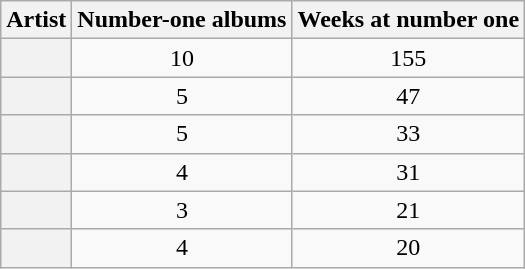<table class="wikitable plainrowheaders sortable">
<tr>
<th scope=col>Artist</th>
<th scope=col>Number-one albums</th>
<th scope=col>Weeks at number one</th>
</tr>
<tr>
<th scope=row></th>
<td align=center>10</td>
<td align=center>155</td>
</tr>
<tr>
<th scope=row></th>
<td align=center>5</td>
<td align=center>47</td>
</tr>
<tr>
<th scope=row></th>
<td align=center>5</td>
<td align=center>33</td>
</tr>
<tr>
<th scope=row></th>
<td align=center>4</td>
<td align=center>31</td>
</tr>
<tr>
<th scope=row></th>
<td align=center>3</td>
<td align=center>21</td>
</tr>
<tr>
<th scope=row></th>
<td align=center>4</td>
<td align=center>20</td>
</tr>
</table>
